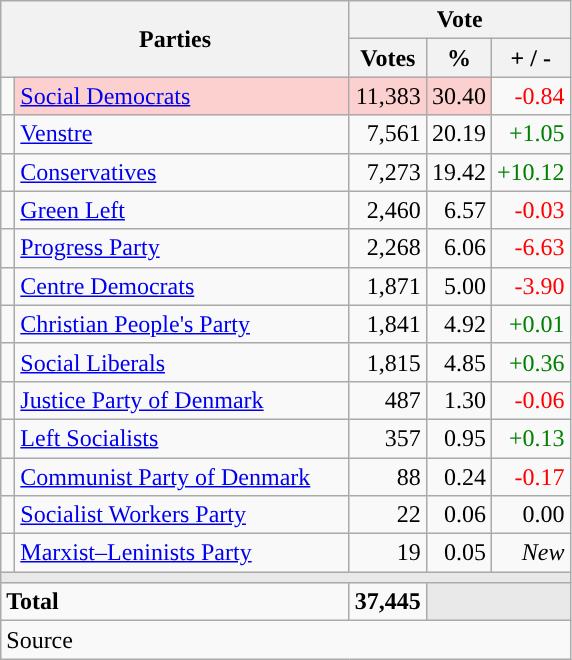<table class="wikitable" style="text-align:right;">
<tr>
<th style="text-align:centre;" rowspan="2" colspan="2" width="225">Parties</th>
<th colspan="3">Vote</th>
</tr>
<tr>
<th width="15">Votes</th>
<th width="15">%</th>
<th width="15">+ / -</th>
</tr>
<tr>
<td width="2" style="color:inherit;background:"></td>
<td bgcolor=#fbd0ce  align="left"><a href='#'>Social Democrats</a></td>
<td bgcolor=#fbd0ce>11,383</td>
<td bgcolor=#fbd0ce>30.40</td>
<td style=color:red;>-0.84</td>
</tr>
<tr>
<td width="2" style="color:inherit;background:"></td>
<td align="left"><a href='#'>Venstre</a></td>
<td>7,561</td>
<td>20.19</td>
<td style=color:green;>+1.05</td>
</tr>
<tr>
<td width="2" style="color:inherit;background:"></td>
<td align="left"><a href='#'>Conservatives</a></td>
<td>7,273</td>
<td>19.42</td>
<td style=color:green;>+10.12</td>
</tr>
<tr>
<td width="2" style="color:inherit;background:"></td>
<td align="left"><a href='#'>Green Left</a></td>
<td>2,460</td>
<td>6.57</td>
<td style=color:red;>-0.03</td>
</tr>
<tr>
<td width="2" style="color:inherit;background:"></td>
<td align="left"><a href='#'>Progress Party</a></td>
<td>2,268</td>
<td>6.06</td>
<td style=color:red;>-6.63</td>
</tr>
<tr>
<td width="2" style="color:inherit;background:"></td>
<td align="left"><a href='#'>Centre Democrats</a></td>
<td>1,871</td>
<td>5.00</td>
<td style=color:red;>-3.90</td>
</tr>
<tr>
<td width="2" style="color:inherit;background:"></td>
<td align="left"><a href='#'>Christian People's Party</a></td>
<td>1,841</td>
<td>4.92</td>
<td style=color:green;>+0.01</td>
</tr>
<tr>
<td width="2" style="color:inherit;background:"></td>
<td align="left"><a href='#'>Social Liberals</a></td>
<td>1,815</td>
<td>4.85</td>
<td style=color:green;>+0.36</td>
</tr>
<tr>
<td width="2" style="color:inherit;background:"></td>
<td align="left"><a href='#'>Justice Party of Denmark</a></td>
<td>487</td>
<td>1.30</td>
<td style=color:red;>-0.06</td>
</tr>
<tr>
<td width="2" style="color:inherit;background:"></td>
<td align="left"><a href='#'>Left Socialists</a></td>
<td>357</td>
<td>0.95</td>
<td style=color:green;>+0.13</td>
</tr>
<tr>
<td width="2" style="color:inherit;background:"></td>
<td align="left"><a href='#'>Communist Party of Denmark</a></td>
<td>88</td>
<td>0.24</td>
<td style=color:red;>-0.17</td>
</tr>
<tr>
<td width="2" style="color:inherit;background:"></td>
<td align="left"><a href='#'>Socialist Workers Party</a></td>
<td>22</td>
<td>0.06</td>
<td>0.00</td>
</tr>
<tr>
<td width="2" style="color:inherit;background:"></td>
<td align="left"><a href='#'>Marxist–Leninists Party</a></td>
<td>19</td>
<td>0.05</td>
<td><em>New</em></td>
</tr>
<tr>
<td colspan="7" bgcolor="#E9E9E9"></td>
</tr>
<tr>
<td align="left" colspan="2"><strong>Total</strong></td>
<td><strong>37,445</strong></td>
<td bgcolor="#E9E9E9" colspan="2"></td>
</tr>
<tr>
<td align="left" colspan="6">Source</td>
</tr>
</table>
